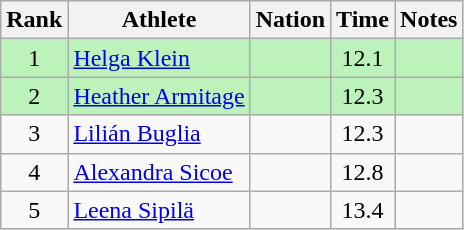<table class="wikitable sortable" style="text-align:center">
<tr>
<th>Rank</th>
<th>Athlete</th>
<th>Nation</th>
<th>Time</th>
<th>Notes</th>
</tr>
<tr bgcolor=bbf3bb>
<td>1</td>
<td align="left"><a href='#'>Helga Klein</a></td>
<td align="left"></td>
<td>12.1</td>
<td></td>
</tr>
<tr bgcolor=bbf3bb>
<td>2</td>
<td align="left"><a href='#'>Heather Armitage</a></td>
<td align="left"></td>
<td>12.3</td>
<td></td>
</tr>
<tr>
<td>3</td>
<td align="left"><a href='#'>Lilián Buglia</a></td>
<td align="left"></td>
<td>12.3</td>
<td></td>
</tr>
<tr>
<td>4</td>
<td align="left"><a href='#'>Alexandra Sicoe</a></td>
<td align="left"></td>
<td>12.8</td>
<td></td>
</tr>
<tr>
<td>5</td>
<td align="left"><a href='#'>Leena Sipilä</a></td>
<td align="left"></td>
<td>13.4</td>
<td></td>
</tr>
</table>
